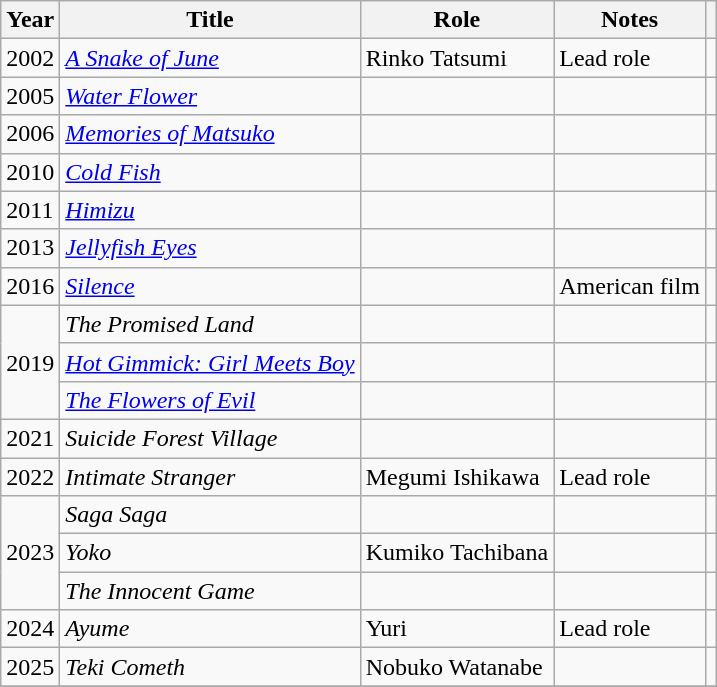<table class="wikitable sortable">
<tr>
<th>Year</th>
<th>Title</th>
<th>Role</th>
<th class="unsortable">Notes</th>
<th class="unsortable"></th>
</tr>
<tr>
<td>2002</td>
<td><em><a href='#'>A Snake of June</a></em></td>
<td>Rinko Tatsumi</td>
<td>Lead role</td>
<td></td>
</tr>
<tr>
<td>2005</td>
<td><em><a href='#'>Water Flower</a></em></td>
<td></td>
<td></td>
<td></td>
</tr>
<tr>
<td>2006</td>
<td><em><a href='#'>Memories of Matsuko</a></em></td>
<td></td>
<td></td>
<td></td>
</tr>
<tr>
<td>2010</td>
<td><em><a href='#'>Cold Fish</a></em></td>
<td></td>
<td></td>
<td></td>
</tr>
<tr>
<td>2011</td>
<td><em><a href='#'>Himizu</a></em></td>
<td></td>
<td></td>
<td></td>
</tr>
<tr>
<td>2013</td>
<td><em><a href='#'>Jellyfish Eyes</a></em></td>
<td></td>
<td></td>
<td></td>
</tr>
<tr>
<td>2016</td>
<td><em><a href='#'>Silence</a></em></td>
<td></td>
<td>American film</td>
<td></td>
</tr>
<tr>
<td rowspan=3>2019</td>
<td><em>The Promised Land</em></td>
<td></td>
<td></td>
<td></td>
</tr>
<tr>
<td><em><a href='#'>Hot Gimmick: Girl Meets Boy</a></em></td>
<td></td>
<td></td>
<td></td>
</tr>
<tr>
<td><em><a href='#'>The Flowers of Evil</a></em></td>
<td></td>
<td></td>
<td></td>
</tr>
<tr>
<td>2021</td>
<td><em>Suicide Forest Village</em></td>
<td></td>
<td></td>
<td></td>
</tr>
<tr>
<td>2022</td>
<td><em>Intimate Stranger</em></td>
<td>Megumi Ishikawa</td>
<td>Lead role</td>
<td></td>
</tr>
<tr>
<td rowspan=3>2023</td>
<td><em>Saga Saga</em></td>
<td></td>
<td></td>
<td></td>
</tr>
<tr>
<td><em>Yoko</em></td>
<td>Kumiko Tachibana</td>
<td></td>
<td></td>
</tr>
<tr>
<td><em>The Innocent Game</em></td>
<td></td>
<td></td>
<td></td>
</tr>
<tr>
<td>2024</td>
<td><em>Ayume</em></td>
<td>Yuri</td>
<td>Lead role</td>
<td></td>
</tr>
<tr>
<td>2025</td>
<td><em>Teki Cometh</em></td>
<td>Nobuko Watanabe</td>
<td></td>
<td></td>
</tr>
<tr>
</tr>
</table>
